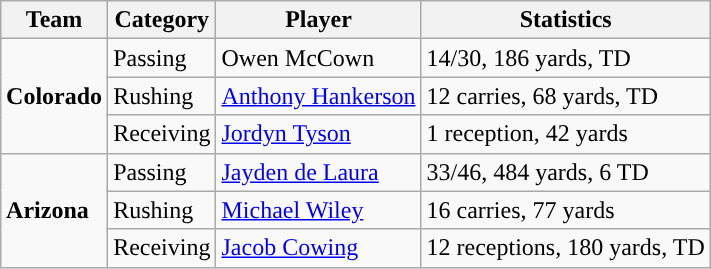<table class="wikitable" style="float: right;">
<tr>
<th>Team</th>
<th>Category</th>
<th>Player</th>
<th>Statistics</th>
</tr>
<tr>
<td rowspan=3><strong>Colorado</strong></td>
<td>Passing</td>
<td>Owen McCown</td>
<td>14/30, 186 yards, TD</td>
</tr>
<tr>
<td>Rushing</td>
<td><a href='#'>Anthony Hankerson</a></td>
<td>12 carries, 68 yards, TD</td>
</tr>
<tr>
<td>Receiving</td>
<td><a href='#'>Jordyn Tyson</a></td>
<td>1 reception, 42 yards</td>
</tr>
<tr>
<td rowspan=3><strong>Arizona</strong></td>
<td>Passing</td>
<td><a href='#'>Jayden de Laura</a></td>
<td>33/46, 484 yards, 6 TD</td>
</tr>
<tr>
<td>Rushing</td>
<td><a href='#'>Michael Wiley</a></td>
<td>16 carries, 77 yards</td>
</tr>
<tr>
<td>Receiving</td>
<td><a href='#'>Jacob Cowing</a></td>
<td>12 receptions, 180 yards, TD</td>
</tr>
</table>
